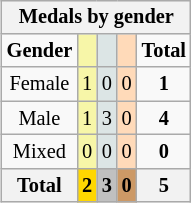<table class="wikitable" style="font-size:85%;float:right;text-align:center">
<tr bgcolor=EFEFEF>
<th colspan=5>Medals by gender</th>
</tr>
<tr>
<td><strong>Gender</strong></td>
<td bgcolor=F7F6A8></td>
<td bgcolor=DCE5E5></td>
<td bgcolor=FFDAB9></td>
<td><strong>Total</strong></td>
</tr>
<tr>
<td>Female</td>
<td bgcolor=F7F6A8>1</td>
<td bgcolor=DCE5E5>0</td>
<td bgcolor=FFDAB9>0</td>
<td><strong>1</strong></td>
</tr>
<tr>
<td>Male</td>
<td bgcolor=F7F6A8>1</td>
<td bgcolor=DCE5E5>3</td>
<td bgcolor=FFDAB9>0</td>
<td><strong>4</strong></td>
</tr>
<tr>
<td>Mixed</td>
<td bgcolor=F7F6A8>0</td>
<td bgcolor=DCE5E5>0</td>
<td bgcolor=FFDAB9>0</td>
<td><strong>0</strong></td>
</tr>
<tr>
<th>Total</th>
<th style="background:gold;">2</th>
<th style="background:silver;">3</th>
<th style="background:#c96;">0</th>
<th>5</th>
</tr>
</table>
